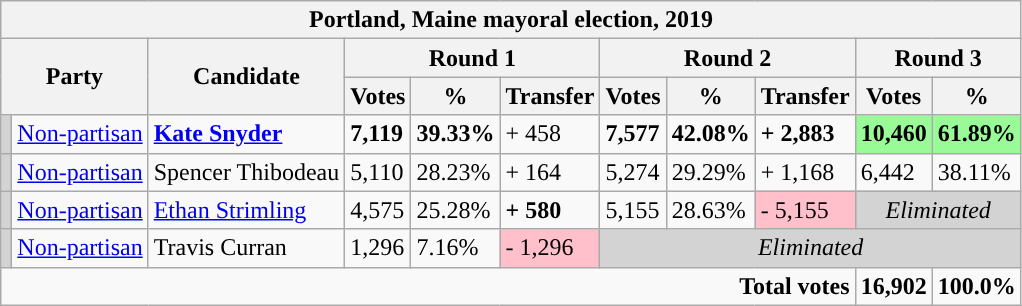<table class="wikitable">
<tr>
<th colspan="11">Portland, Maine mayoral election, 2019</th>
</tr>
<tr>
<th colspan="2" rowspan="2">Party</th>
<th rowspan="2">Candidate</th>
<th colspan="3">Round 1</th>
<th colspan="3">Round 2</th>
<th colspan="2">Round 3</th>
</tr>
<tr>
<th>Votes</th>
<th>%</th>
<th>Transfer</th>
<th>Votes</th>
<th>%</th>
<th>Transfer</th>
<th>Votes</th>
<th>%</th>
</tr>
<tr>
<td style="background: LightGray"></td>
<td><a href='#'>Non-partisan</a></td>
<td><strong><a href='#'>Kate Snyder</a></strong></td>
<td><strong>7,119</strong></td>
<td><strong>39.33%</strong></td>
<td>+ 458</td>
<td><strong>7,577</strong></td>
<td><strong>42.08%</strong></td>
<td><strong> + 2,883</strong></td>
<td BGCOLOR=PaleGreen><strong>10,460</strong></td>
<td BGCOLOR=PaleGreen><strong>61.89%</strong></td>
</tr>
<tr>
<td style="background: LightGray"></td>
<td><a href='#'>Non-partisan</a></td>
<td>Spencer Thibodeau</td>
<td>5,110</td>
<td>28.23%</td>
<td>+ 164</td>
<td>5,274</td>
<td>29.29%</td>
<td>+ 1,168</td>
<td>6,442</td>
<td>38.11%</td>
</tr>
<tr>
<td style="background: LightGray"></td>
<td><a href='#'>Non-partisan</a></td>
<td><a href='#'>Ethan Strimling</a></td>
<td>4,575</td>
<td>25.28%</td>
<td><strong>+ 580</strong></td>
<td>5,155</td>
<td>28.63%</td>
<td BGCOLOR=pink>- 5,155</td>
<td colspan="2" bgcolor="lightgray" align="center"><em>Eliminated</em></td>
</tr>
<tr>
<td style="background: LightGray"></td>
<td><a href='#'>Non-partisan</a></td>
<td>Travis Curran</td>
<td>1,296</td>
<td>7.16%</td>
<td BGCOLOR=pink>- 1,296</td>
<td colspan="5" bgcolor="lightgray" align="center"><em>Eliminated</em></td>
</tr>
<tr>
<td colspan="9" align="right"><strong>Total votes</strong></td>
<td><strong>16,902</strong></td>
<td><strong>100.0%</strong></td>
</tr>
</table>
